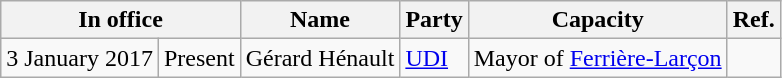<table class="wikitable">
<tr>
<th colspan="2">In office</th>
<th>Name</th>
<th>Party</th>
<th>Capacity</th>
<th>Ref.</th>
</tr>
<tr>
<td>3 January 2017</td>
<td>Present</td>
<td>Gérard Hénault</td>
<td><a href='#'>UDI</a></td>
<td>Mayor of <a href='#'>Ferrière-Larçon</a></td>
<td></td>
</tr>
</table>
